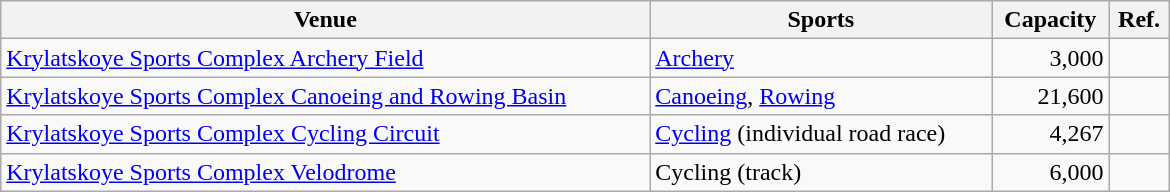<table class="wikitable sortable" width=780px>
<tr>
<th>Venue</th>
<th>Sports</th>
<th>Capacity</th>
<th class="unsortable">Ref.</th>
</tr>
<tr>
<td><a href='#'>Krylatskoye Sports Complex Archery Field</a></td>
<td><a href='#'>Archery</a></td>
<td align="right">3,000</td>
<td align=center></td>
</tr>
<tr>
<td><a href='#'>Krylatskoye Sports Complex Canoeing and Rowing Basin</a></td>
<td><a href='#'>Canoeing</a>, <a href='#'>Rowing</a></td>
<td align="right">21,600</td>
<td align=center></td>
</tr>
<tr>
<td><a href='#'>Krylatskoye Sports Complex Cycling Circuit</a></td>
<td><a href='#'>Cycling</a> (individual road race)</td>
<td align="right">4,267</td>
<td align=center></td>
</tr>
<tr>
<td><a href='#'>Krylatskoye Sports Complex Velodrome</a></td>
<td>Cycling (track)</td>
<td align="right">6,000</td>
<td align=center></td>
</tr>
</table>
